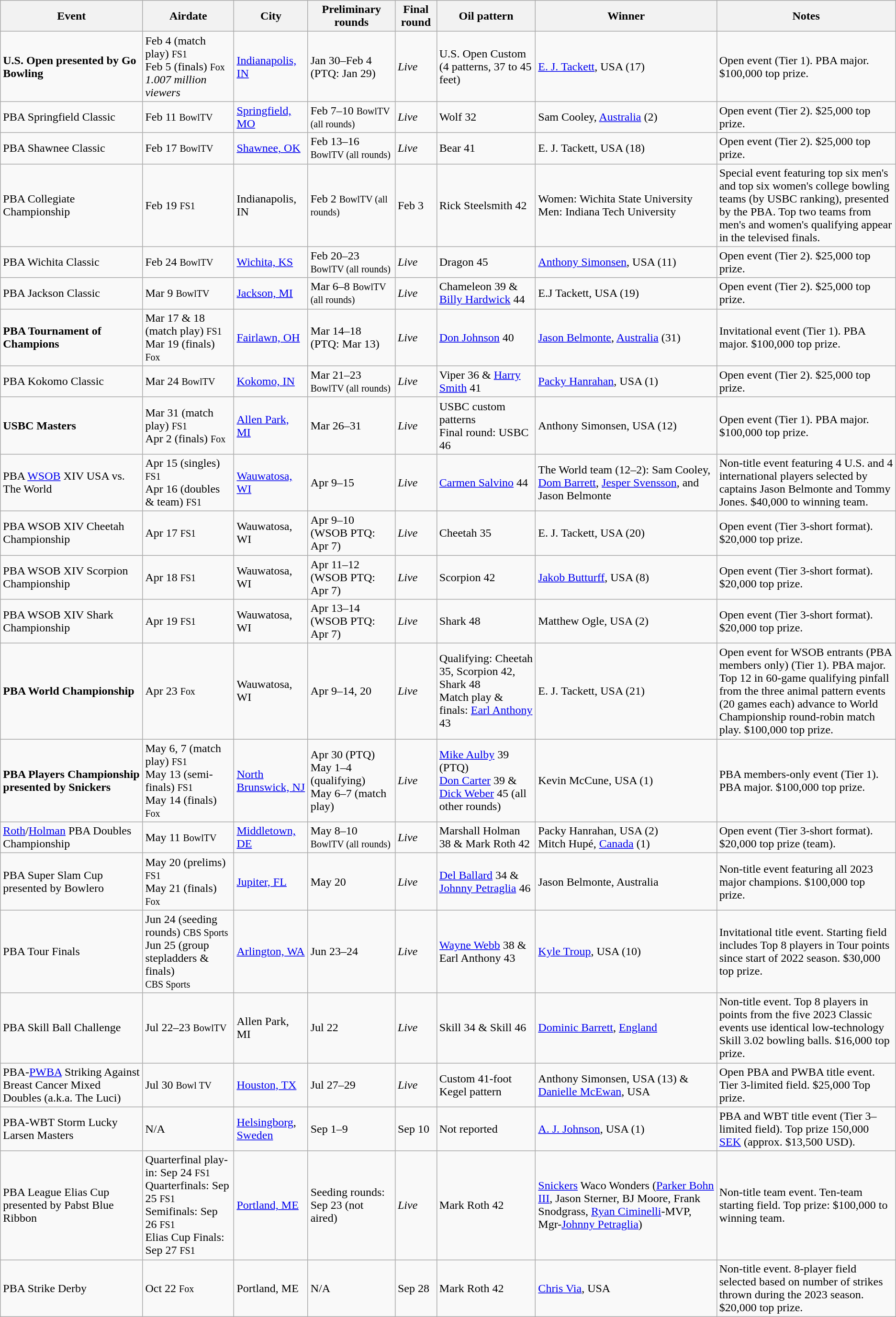<table class="wikitable">
<tr>
<th>Event</th>
<th>Airdate</th>
<th>City</th>
<th>Preliminary rounds</th>
<th>Final round</th>
<th>Oil pattern</th>
<th>Winner</th>
<th width=20%>Notes</th>
</tr>
<tr>
<td><strong>U.S. Open presented by Go Bowling</strong></td>
<td>Feb 4 (match play) <small>FS1</small><br>Feb 5 (finals) <small>Fox</small><br><em>1.007 million viewers</em></td>
<td><a href='#'>Indianapolis, IN</a></td>
<td>Jan 30–Feb 4<br>(PTQ: Jan 29)</td>
<td><em>Live</em></td>
<td>U.S. Open Custom (4 patterns, 37 to 45 feet)</td>
<td> <a href='#'>E. J. Tackett</a>, USA (17)</td>
<td>Open event (Tier 1). PBA major. $100,000 top prize.</td>
</tr>
<tr>
<td>PBA Springfield Classic</td>
<td>Feb 11 <small>BowlTV</small></td>
<td><a href='#'>Springfield, MO</a></td>
<td>Feb 7–10 <small>BowlTV (all rounds)</small></td>
<td><em>Live</em></td>
<td>Wolf 32</td>
<td> Sam Cooley, <a href='#'>Australia</a> (2)</td>
<td>Open event (Tier 2). $25,000 top prize.</td>
</tr>
<tr>
<td>PBA Shawnee Classic</td>
<td>Feb 17 <small>BowlTV</small></td>
<td><a href='#'>Shawnee, OK</a></td>
<td>Feb 13–16 <small>BowlTV (all rounds)</small></td>
<td><em>Live</em></td>
<td>Bear 41</td>
<td> E. J. Tackett, USA (18)</td>
<td>Open event (Tier 2). $25,000 top prize.</td>
</tr>
<tr>
<td>PBA Collegiate Championship</td>
<td>Feb 19 <small>FS1</small></td>
<td>Indianapolis, IN</td>
<td>Feb 2 <small>BowlTV (all rounds)</small></td>
<td>Feb 3</td>
<td>Rick Steelsmith 42</td>
<td>Women: Wichita State University<br>Men: Indiana Tech University</td>
<td>Special event featuring top six men's and top six women's college bowling teams (by USBC ranking), presented by the PBA. Top two teams from men's and women's qualifying appear in the televised finals.</td>
</tr>
<tr>
<td>PBA Wichita Classic</td>
<td>Feb 24 <small>BowlTV</small></td>
<td><a href='#'>Wichita, KS</a></td>
<td>Feb 20–23 <small>BowlTV (all rounds)</small></td>
<td><em>Live</em></td>
<td>Dragon 45</td>
<td> <a href='#'>Anthony Simonsen</a>, USA (11)</td>
<td>Open event (Tier 2). $25,000 top prize.</td>
</tr>
<tr>
<td>PBA Jackson Classic</td>
<td>Mar 9 <small>BowlTV</small></td>
<td><a href='#'>Jackson, MI</a></td>
<td>Mar 6–8 <small>BowlTV (all rounds)</small></td>
<td><em>Live</em></td>
<td>Chameleon 39 & <a href='#'>Billy Hardwick</a> 44</td>
<td> E.J Tackett, USA (19)</td>
<td>Open event (Tier 2). $25,000 top prize.</td>
</tr>
<tr>
<td><strong>PBA Tournament of Champions</strong></td>
<td>Mar 17 & 18 (match play) <small>FS1</small><br>Mar 19 (finals) <small>Fox</small></td>
<td><a href='#'>Fairlawn, OH</a></td>
<td>Mar 14–18<br>(PTQ: Mar 13)</td>
<td><em>Live</em></td>
<td><a href='#'>Don Johnson</a> 40</td>
<td> <a href='#'>Jason Belmonte</a>, <a href='#'>Australia</a> (31)</td>
<td>Invitational event (Tier 1). PBA major. $100,000 top prize.</td>
</tr>
<tr>
<td>PBA Kokomo Classic</td>
<td>Mar 24 <small>BowlTV</small></td>
<td><a href='#'>Kokomo, IN</a></td>
<td>Mar 21–23 <small>BowlTV (all rounds)</small></td>
<td><em>Live</em></td>
<td>Viper 36 & <a href='#'>Harry Smith</a> 41</td>
<td> <a href='#'>Packy Hanrahan</a>, USA (1)</td>
<td>Open event (Tier 2). $25,000 top prize.</td>
</tr>
<tr>
<td><strong>USBC Masters</strong></td>
<td>Mar 31 (match play) <small>FS1</small><br>Apr 2 (finals) <small>Fox</small></td>
<td><a href='#'>Allen Park, MI</a></td>
<td>Mar 26–31</td>
<td><em>Live</em></td>
<td>USBC custom patterns<br>Final round: USBC 46</td>
<td> Anthony Simonsen, USA (12)</td>
<td>Open event (Tier 1). PBA major. $100,000 top prize.</td>
</tr>
<tr>
<td>PBA <a href='#'>WSOB</a> XIV USA vs. The World</td>
<td>Apr 15 (singles) <small>FS1</small><br>Apr 16 (doubles & team) <small>FS1</small></td>
<td><a href='#'>Wauwatosa, WI</a></td>
<td>Apr 9–15</td>
<td><em>Live</em></td>
<td><a href='#'>Carmen Salvino</a> 44</td>
<td>The World team (12–2):  Sam Cooley,  <a href='#'>Dom Barrett</a>,  <a href='#'>Jesper Svensson</a>, and  Jason Belmonte</td>
<td>Non-title event featuring 4 U.S. and 4 international players selected by captains Jason Belmonte and Tommy Jones. $40,000 to winning team.</td>
</tr>
<tr>
<td>PBA WSOB XIV Cheetah Championship</td>
<td>Apr 17 <small>FS1</small></td>
<td>Wauwatosa, WI</td>
<td>Apr 9–10 (WSOB PTQ: Apr 7)</td>
<td><em>Live</em></td>
<td>Cheetah 35</td>
<td> E. J. Tackett, USA (20)</td>
<td>Open event (Tier 3-short format). $20,000 top prize.</td>
</tr>
<tr>
<td>PBA WSOB XIV Scorpion Championship</td>
<td>Apr 18 <small>FS1</small></td>
<td>Wauwatosa, WI</td>
<td>Apr 11–12 (WSOB PTQ: Apr 7)</td>
<td><em>Live</em></td>
<td>Scorpion 42</td>
<td> <a href='#'>Jakob Butturff</a>, USA (8)</td>
<td>Open event (Tier 3-short format). $20,000 top prize.</td>
</tr>
<tr>
<td>PBA WSOB XIV Shark Championship</td>
<td>Apr 19 <small>FS1</small></td>
<td>Wauwatosa, WI</td>
<td>Apr 13–14 (WSOB PTQ: Apr 7)</td>
<td><em>Live</em></td>
<td>Shark 48</td>
<td> Matthew Ogle, USA (2)</td>
<td>Open event (Tier 3-short format). $20,000 top prize.</td>
</tr>
<tr>
<td><strong>PBA World Championship</strong></td>
<td>Apr 23 <small>Fox</small></td>
<td>Wauwatosa, WI</td>
<td>Apr 9–14, 20</td>
<td><em>Live</em></td>
<td>Qualifying: Cheetah 35, Scorpion 42, Shark 48<br>Match play & finals: <a href='#'>Earl Anthony</a> 43</td>
<td> E. J. Tackett, USA (21)</td>
<td>Open event for WSOB entrants (PBA members only) (Tier 1). PBA major. Top 12 in 60-game qualifying pinfall from the three animal pattern events (20 games each) advance to World Championship round-robin match play. $100,000 top prize.</td>
</tr>
<tr>
<td><strong>PBA Players Championship presented by Snickers</strong></td>
<td>May 6, 7 (match play) <small>FS1</small><br>May 13 (semi-finals) <small>FS1</small><br>May 14 (finals) <small>Fox</small></td>
<td><a href='#'>North Brunswick, NJ</a></td>
<td>Apr 30 (PTQ)<br>May 1–4 (qualifying)<br>May 6–7 (match play)</td>
<td><em>Live</em></td>
<td><a href='#'>Mike Aulby</a> 39 (PTQ)<br><a href='#'>Don Carter</a> 39 & <a href='#'>Dick Weber</a> 45 (all other rounds)</td>
<td> Kevin McCune, USA (1)</td>
<td>PBA members-only event (Tier 1). PBA major. $100,000 top prize.</td>
</tr>
<tr>
<td><a href='#'>Roth</a>/<a href='#'>Holman</a> PBA Doubles Championship</td>
<td>May 11 <small>BowlTV</small></td>
<td><a href='#'>Middletown, DE</a></td>
<td>May 8–10 <small>BowlTV (all rounds)</small></td>
<td><em>Live</em></td>
<td>Marshall Holman 38 & Mark Roth 42</td>
<td> Packy Hanrahan, USA (2) <br>  Mitch Hupé, <a href='#'>Canada</a> (1)</td>
<td>Open event (Tier 3-short format). $20,000 top prize (team).</td>
</tr>
<tr>
<td>PBA Super Slam Cup presented by Bowlero</td>
<td>May 20 (prelims) <small>FS1</small><br>May 21 (finals) <small>Fox</small></td>
<td><a href='#'>Jupiter, FL</a></td>
<td>May 20</td>
<td><em>Live</em></td>
<td><a href='#'>Del Ballard</a> 34 & <a href='#'>Johnny Petraglia</a> 46</td>
<td> Jason Belmonte, Australia</td>
<td>Non-title event featuring all 2023 major champions. $100,000 top prize.</td>
</tr>
<tr>
<td>PBA Tour Finals</td>
<td>Jun 24 (seeding rounds) <small>CBS Sports</small><br>Jun 25 (group stepladders & finals)<br><small>CBS Sports</small></td>
<td><a href='#'>Arlington, WA</a></td>
<td>Jun 23–24</td>
<td><em>Live</em></td>
<td><a href='#'>Wayne Webb</a> 38 & Earl Anthony 43</td>
<td> <a href='#'>Kyle Troup</a>, USA (10)</td>
<td>Invitational title event. Starting field includes Top 8 players in Tour points since start of 2022 season. $30,000 top prize.</td>
</tr>
<tr>
<td>PBA Skill Ball Challenge</td>
<td>Jul 22–23 <small>BowlTV</small><br></td>
<td>Allen Park, MI</td>
<td>Jul 22</td>
<td><em>Live</em></td>
<td>Skill 34 & Skill 46</td>
<td> <a href='#'>Dominic Barrett</a>, <a href='#'>England</a></td>
<td>Non-title event. Top 8 players in points from the five 2023 Classic events use identical low-technology Skill 3.02 bowling balls. $16,000 top prize.</td>
</tr>
<tr>
<td>PBA-<a href='#'>PWBA</a> Striking Against Breast Cancer Mixed Doubles (a.k.a. The Luci)</td>
<td>Jul 30 <small>Bowl TV</small></td>
<td><a href='#'>Houston, TX</a></td>
<td>Jul 27–29</td>
<td><em>Live</em></td>
<td>Custom 41-foot Kegel pattern</td>
<td> Anthony Simonsen, USA (13) &  <a href='#'>Danielle McEwan</a>, USA</td>
<td>Open PBA and PWBA title event. Tier 3-limited field. $25,000 Top prize.</td>
</tr>
<tr>
<td>PBA-WBT Storm Lucky Larsen Masters</td>
<td>N/A</td>
<td><a href='#'>Helsingborg</a>, <a href='#'>Sweden</a></td>
<td>Sep 1–9</td>
<td>Sep 10</td>
<td>Not reported</td>
<td> <a href='#'>A. J. Johnson</a>, USA (1)</td>
<td>PBA and WBT title event (Tier 3–limited field). Top prize 150,000 <a href='#'>SEK</a> (approx. $13,500 USD).</td>
</tr>
<tr>
<td>PBA League Elias Cup presented by Pabst Blue Ribbon</td>
<td>Quarterfinal play-in: Sep 24 <small>FS1</small><br>Quarterfinals: Sep 25 <small>FS1</small><br>Semifinals: Sep 26 <small>FS1</small><br>Elias Cup Finals: Sep 27 <small>FS1</small></td>
<td><a href='#'>Portland, ME</a></td>
<td>Seeding rounds: Sep 23 (not aired)</td>
<td><em>Live</em></td>
<td>Mark Roth 42</td>
<td><a href='#'>Snickers</a> Waco Wonders (<a href='#'>Parker Bohn III</a>, Jason Sterner, BJ Moore, Frank Snodgrass, <a href='#'>Ryan Ciminelli</a>-MVP, Mgr-<a href='#'>Johnny Petraglia</a>)</td>
<td>Non-title team event. Ten-team starting field. Top prize: $100,000 to winning team.</td>
</tr>
<tr>
<td>PBA Strike Derby</td>
<td>Oct 22 <small>Fox</small><br></td>
<td>Portland, ME</td>
<td>N/A</td>
<td>Sep 28</td>
<td>Mark Roth 42</td>
<td> <a href='#'>Chris Via</a>, USA</td>
<td>Non-title event. 8-player field selected based on number of strikes thrown during the 2023 season. $20,000 top prize.</td>
</tr>
</table>
